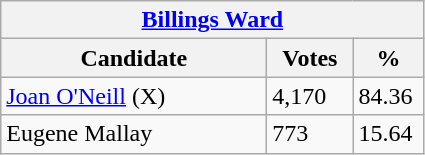<table class="wikitable">
<tr>
<th colspan="3"><a href='#'>Billings Ward</a></th>
</tr>
<tr>
<th style="width: 170px">Candidate</th>
<th style="width: 50px">Votes</th>
<th style="width: 40px">%</th>
</tr>
<tr>
<td><a href='#'>Joan O'Neill</a> (X)</td>
<td>4,170</td>
<td>84.36</td>
</tr>
<tr>
<td>Eugene Mallay</td>
<td>773</td>
<td>15.64</td>
</tr>
</table>
